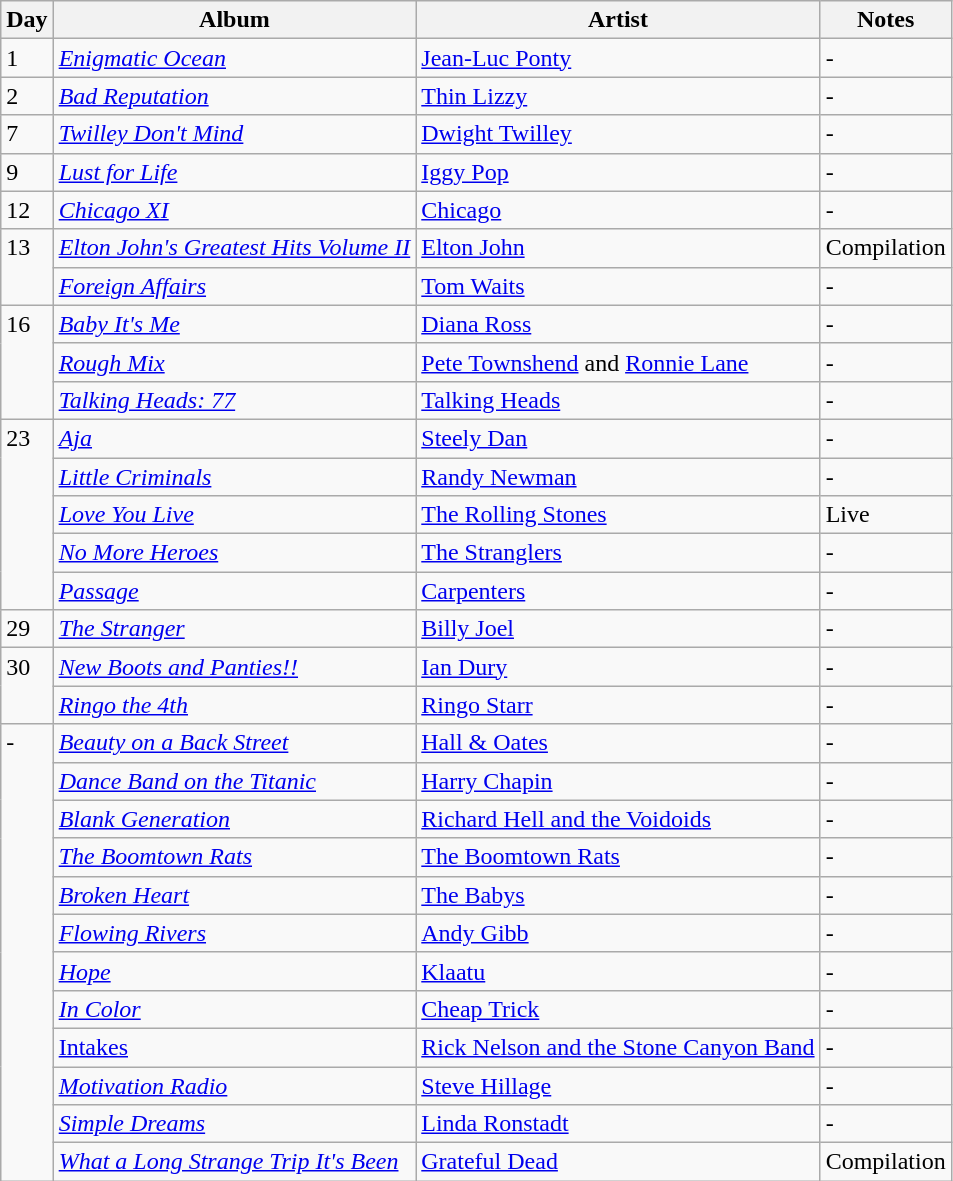<table class="wikitable">
<tr>
<th>Day</th>
<th>Album</th>
<th>Artist</th>
<th>Notes</th>
</tr>
<tr>
<td rowspan="1" style="vertical-align:top;">1</td>
<td><em><a href='#'>Enigmatic Ocean</a></em></td>
<td><a href='#'>Jean-Luc Ponty</a></td>
<td>-</td>
</tr>
<tr>
<td style="vertical-align:top;">2</td>
<td><em><a href='#'>Bad Reputation</a></em></td>
<td><a href='#'>Thin Lizzy</a></td>
<td>-</td>
</tr>
<tr>
<td rowspan="1" style="vertical-align:top;">7</td>
<td><em><a href='#'>Twilley Don't Mind</a></em></td>
<td><a href='#'>Dwight Twilley</a></td>
<td>-</td>
</tr>
<tr>
<td style="vertical-align:top;">9</td>
<td><em><a href='#'>Lust for Life</a></em></td>
<td><a href='#'>Iggy Pop</a></td>
<td>-</td>
</tr>
<tr>
<td style="vertical-align:top;">12</td>
<td><em><a href='#'>Chicago XI</a></em></td>
<td><a href='#'>Chicago</a></td>
<td>-</td>
</tr>
<tr>
<td rowspan="2" style="vertical-align:top;">13</td>
<td><em><a href='#'>Elton John's Greatest Hits Volume II</a></em></td>
<td><a href='#'>Elton John</a></td>
<td>Compilation</td>
</tr>
<tr>
<td><em><a href='#'>Foreign Affairs</a></em></td>
<td><a href='#'>Tom Waits</a></td>
<td>-</td>
</tr>
<tr>
<td rowspan="3" style="vertical-align:top;">16</td>
<td><em><a href='#'>Baby It's Me</a></em></td>
<td><a href='#'>Diana Ross</a></td>
<td>-</td>
</tr>
<tr>
<td><em><a href='#'>Rough Mix</a></em></td>
<td><a href='#'>Pete Townshend</a> and <a href='#'>Ronnie Lane</a></td>
<td>-</td>
</tr>
<tr>
<td><em><a href='#'>Talking Heads: 77</a></em></td>
<td><a href='#'>Talking Heads</a></td>
<td>-</td>
</tr>
<tr>
<td rowspan="5" style="vertical-align:top;">23</td>
<td><em><a href='#'>Aja</a></em></td>
<td><a href='#'>Steely Dan</a></td>
<td>-</td>
</tr>
<tr>
<td><em><a href='#'>Little Criminals</a></em></td>
<td><a href='#'>Randy Newman</a></td>
<td>-</td>
</tr>
<tr>
<td><em><a href='#'>Love You Live</a></em></td>
<td><a href='#'>The Rolling Stones</a></td>
<td>Live</td>
</tr>
<tr>
<td><em><a href='#'>No More Heroes</a></em></td>
<td><a href='#'>The Stranglers</a></td>
<td>-</td>
</tr>
<tr>
<td><em><a href='#'>Passage</a></em></td>
<td><a href='#'>Carpenters</a></td>
<td>-</td>
</tr>
<tr>
<td style="vertical-align:top;">29</td>
<td><em><a href='#'>The Stranger</a></em></td>
<td><a href='#'>Billy Joel</a></td>
<td>-</td>
</tr>
<tr>
<td rowspan="2" style="vertical-align:top;">30</td>
<td><em><a href='#'>New Boots and Panties!!</a></em></td>
<td><a href='#'>Ian Dury</a></td>
<td>-</td>
</tr>
<tr>
<td><em><a href='#'>Ringo the 4th</a></em></td>
<td><a href='#'>Ringo Starr</a></td>
<td>-</td>
</tr>
<tr>
<td rowspan="12" style="vertical-align:top;">-</td>
<td><em><a href='#'>Beauty on a Back Street</a></em></td>
<td><a href='#'>Hall & Oates</a></td>
<td>-</td>
</tr>
<tr>
<td><em><a href='#'>Dance Band on the Titanic</a></em></td>
<td><a href='#'>Harry Chapin</a></td>
<td>-</td>
</tr>
<tr>
<td><em><a href='#'>Blank Generation</a></em></td>
<td><a href='#'>Richard Hell and the Voidoids</a></td>
<td>-</td>
</tr>
<tr>
<td><em><a href='#'>The Boomtown Rats</a></em></td>
<td><a href='#'>The Boomtown Rats</a></td>
<td>-</td>
</tr>
<tr>
<td><em><a href='#'>Broken Heart</a></em></td>
<td><a href='#'>The Babys</a></td>
<td>-</td>
</tr>
<tr>
<td><em><a href='#'>Flowing Rivers</a></em></td>
<td><a href='#'>Andy Gibb</a></td>
<td>-</td>
</tr>
<tr>
<td><em><a href='#'>Hope</a></em></td>
<td><a href='#'>Klaatu</a></td>
<td>-</td>
</tr>
<tr>
<td><em><a href='#'>In Color</a></em></td>
<td><a href='#'>Cheap Trick</a></td>
<td>-</td>
</tr>
<tr>
<td><a href='#'>Intakes</a></td>
<td><a href='#'>Rick Nelson and the Stone Canyon Band</a></td>
<td>-</td>
</tr>
<tr>
<td><em><a href='#'>Motivation Radio</a></em></td>
<td><a href='#'>Steve Hillage</a></td>
<td>-</td>
</tr>
<tr>
<td><em><a href='#'>Simple Dreams</a></em></td>
<td><a href='#'>Linda Ronstadt</a></td>
<td>-</td>
</tr>
<tr>
<td><em><a href='#'>What a Long Strange Trip It's Been</a></em></td>
<td><a href='#'>Grateful Dead</a></td>
<td>Compilation</td>
</tr>
</table>
